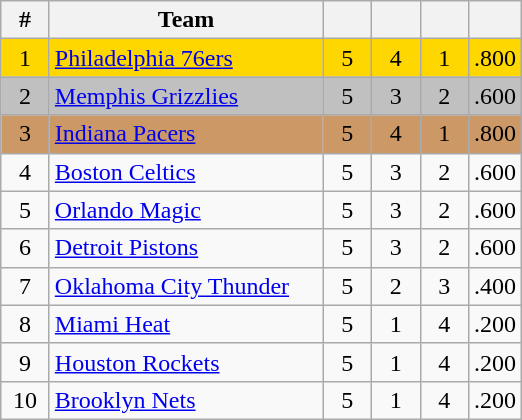<table class="wikitable" style="text-align:center">
<tr>
<th width="25px">#</th>
<th width="175px">Team</th>
<th width="25px"></th>
<th width="25px"></th>
<th width="25px"></th>
<th width="25px"></th>
</tr>
<tr style="background:gold;">
<td>1</td>
<td align="left"><a href='#'>Philadelphia 76ers</a></td>
<td>5</td>
<td>4</td>
<td>1</td>
<td>.800</td>
</tr>
<tr style="background:silver;">
<td>2</td>
<td align="left"><a href='#'>Memphis Grizzlies</a></td>
<td>5</td>
<td>3</td>
<td>2</td>
<td>.600</td>
</tr>
<tr style="background:#c96;">
<td>3</td>
<td align="left"><a href='#'>Indiana Pacers</a></td>
<td>5</td>
<td>4</td>
<td>1</td>
<td>.800</td>
</tr>
<tr>
<td>4</td>
<td align="left"><a href='#'>Boston Celtics</a></td>
<td>5</td>
<td>3</td>
<td>2</td>
<td>.600</td>
</tr>
<tr>
<td>5</td>
<td align="left"><a href='#'>Orlando Magic</a></td>
<td>5</td>
<td>3</td>
<td>2</td>
<td>.600</td>
</tr>
<tr>
<td>6</td>
<td align="left"><a href='#'>Detroit Pistons</a></td>
<td>5</td>
<td>3</td>
<td>2</td>
<td>.600</td>
</tr>
<tr>
<td>7</td>
<td align="left"><a href='#'>Oklahoma City Thunder</a></td>
<td>5</td>
<td>2</td>
<td>3</td>
<td>.400</td>
</tr>
<tr>
<td>8</td>
<td align="left"><a href='#'>Miami Heat</a></td>
<td>5</td>
<td>1</td>
<td>4</td>
<td>.200</td>
</tr>
<tr>
<td>9</td>
<td align="left"><a href='#'>Houston Rockets</a></td>
<td>5</td>
<td>1</td>
<td>4</td>
<td>.200</td>
</tr>
<tr>
<td>10</td>
<td align="left"><a href='#'>Brooklyn Nets</a></td>
<td>5</td>
<td>1</td>
<td>4</td>
<td>.200</td>
</tr>
</table>
